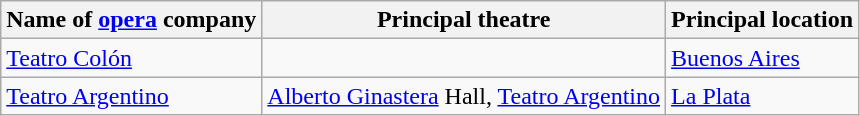<table class="wikitable">
<tr>
<th>Name of <a href='#'>opera</a> company</th>
<th>Principal theatre</th>
<th>Principal location</th>
</tr>
<tr>
<td><a href='#'>Teatro Colón</a></td>
<td></td>
<td><a href='#'>Buenos Aires</a></td>
</tr>
<tr>
<td><a href='#'>Teatro Argentino</a></td>
<td><a href='#'>Alberto Ginastera</a> Hall, <a href='#'>Teatro Argentino</a></td>
<td><a href='#'>La Plata</a></td>
</tr>
</table>
